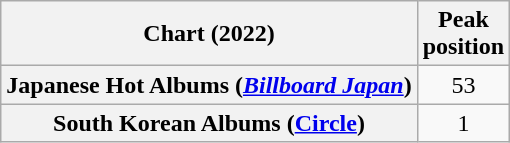<table class="wikitable sortable plainrowheaders" style="text-align:center">
<tr>
<th scope="col">Chart (2022)</th>
<th scope="col">Peak<br>position</th>
</tr>
<tr>
<th scope="row">Japanese Hot Albums (<em><a href='#'>Billboard Japan</a></em>)</th>
<td>53</td>
</tr>
<tr>
<th scope="row">South Korean Albums (<a href='#'>Circle</a>)</th>
<td>1</td>
</tr>
</table>
